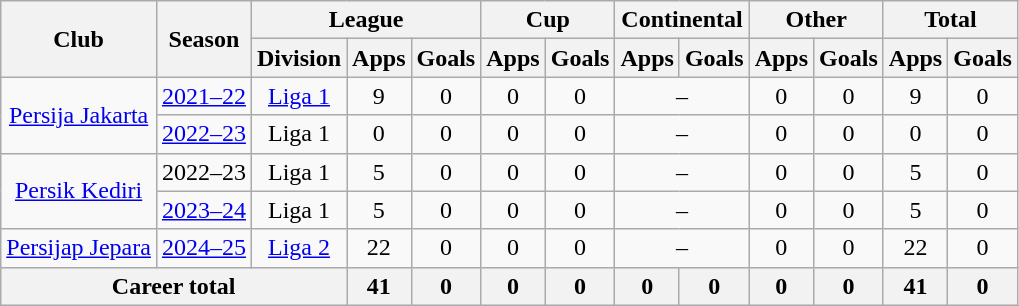<table class="wikitable" style="text-align: center">
<tr>
<th rowspan="2">Club</th>
<th rowspan="2">Season</th>
<th colspan="3">League</th>
<th colspan="2">Cup</th>
<th colspan="2">Continental</th>
<th colspan="2">Other</th>
<th colspan="2">Total</th>
</tr>
<tr>
<th>Division</th>
<th>Apps</th>
<th>Goals</th>
<th>Apps</th>
<th>Goals</th>
<th>Apps</th>
<th>Goals</th>
<th>Apps</th>
<th>Goals</th>
<th>Apps</th>
<th>Goals</th>
</tr>
<tr>
<td rowspan="2"><a href='#'>Persija Jakarta</a></td>
<td><a href='#'>2021–22</a></td>
<td rowspan="1" valign="center"><a href='#'>Liga 1</a></td>
<td>9</td>
<td>0</td>
<td>0</td>
<td>0</td>
<td colspan="2">–</td>
<td>0</td>
<td>0</td>
<td>9</td>
<td>0</td>
</tr>
<tr>
<td><a href='#'>2022–23</a></td>
<td>Liga 1</td>
<td>0</td>
<td>0</td>
<td>0</td>
<td>0</td>
<td colspan="2">–</td>
<td>0</td>
<td>0</td>
<td>0</td>
<td>0</td>
</tr>
<tr>
<td rowspan="2"><a href='#'>Persik Kediri</a></td>
<td>2022–23</td>
<td rowspan="1" valign="center">Liga 1</td>
<td>5</td>
<td>0</td>
<td>0</td>
<td>0</td>
<td colspan=2>–</td>
<td>0</td>
<td>0</td>
<td>5</td>
<td>0</td>
</tr>
<tr>
<td><a href='#'>2023–24</a></td>
<td rowspan="1">Liga 1</td>
<td>5</td>
<td>0</td>
<td>0</td>
<td>0</td>
<td colspan="2">–</td>
<td>0</td>
<td>0</td>
<td>5</td>
<td>0</td>
</tr>
<tr>
<td rowspan="1"><a href='#'>Persijap Jepara</a></td>
<td><a href='#'>2024–25</a></td>
<td rowspan="1"><a href='#'>Liga 2</a></td>
<td>22</td>
<td>0</td>
<td>0</td>
<td>0</td>
<td colspan="2">–</td>
<td>0</td>
<td>0</td>
<td>22</td>
<td>0</td>
</tr>
<tr>
<th colspan=3>Career total</th>
<th>41</th>
<th>0</th>
<th>0</th>
<th>0</th>
<th>0</th>
<th>0</th>
<th>0</th>
<th>0</th>
<th>41</th>
<th>0</th>
</tr>
</table>
